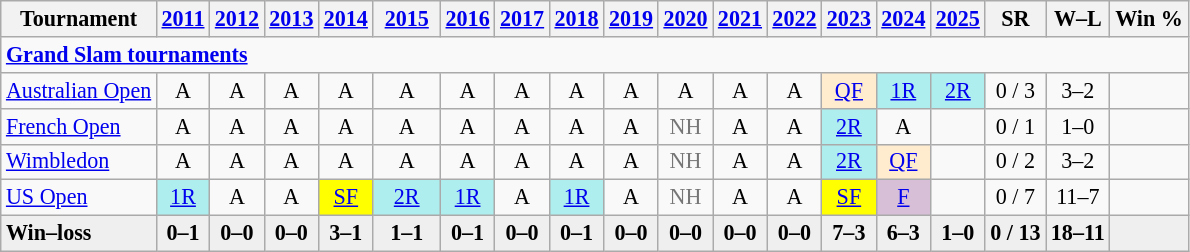<table class="wikitable nowrap" style=text-align:center;font-size:92%>
<tr>
<th>Tournament</th>
<th><a href='#'>2011</a></th>
<th><a href='#'>2012</a></th>
<th><a href='#'>2013</a></th>
<th><a href='#'>2014</a></th>
<th width=38><a href='#'>2015</a></th>
<th><a href='#'>2016</a></th>
<th><a href='#'>2017</a></th>
<th><a href='#'>2018</a></th>
<th><a href='#'>2019</a></th>
<th><a href='#'>2020</a></th>
<th><a href='#'>2021</a></th>
<th><a href='#'>2022</a></th>
<th><a href='#'>2023</a></th>
<th><a href='#'>2024</a></th>
<th><a href='#'>2025</a></th>
<th>SR</th>
<th>W–L</th>
<th>Win %</th>
</tr>
<tr>
<td colspan="19" align="left"><strong><a href='#'>Grand Slam tournaments</a></strong></td>
</tr>
<tr>
<td align=left><a href='#'>Australian Open</a></td>
<td>A</td>
<td>A</td>
<td>A</td>
<td>A</td>
<td>A</td>
<td>A</td>
<td>A</td>
<td>A</td>
<td>A</td>
<td>A</td>
<td>A</td>
<td>A</td>
<td bgcolor=ffebcd><a href='#'>QF</a></td>
<td bgcolor=afeeee><a href='#'>1R</a></td>
<td bgcolor=afeeee><a href='#'>2R</a></td>
<td>0 / 3</td>
<td>3–2</td>
<td></td>
</tr>
<tr>
<td align=left><a href='#'>French Open</a></td>
<td>A</td>
<td>A</td>
<td>A</td>
<td>A</td>
<td>A</td>
<td>A</td>
<td>A</td>
<td>A</td>
<td>A</td>
<td style=color:#767676>NH</td>
<td>A</td>
<td>A</td>
<td bgcolor=afeeee><a href='#'>2R</a></td>
<td>A</td>
<td></td>
<td>0 / 1</td>
<td>1–0</td>
<td></td>
</tr>
<tr>
<td align=left><a href='#'>Wimbledon</a></td>
<td>A</td>
<td>A</td>
<td>A</td>
<td>A</td>
<td>A</td>
<td>A</td>
<td>A</td>
<td>A</td>
<td>A</td>
<td style=color:#767676>NH</td>
<td>A</td>
<td>A</td>
<td bgcolor=afeeee><a href='#'>2R</a></td>
<td bgcolor=ffebcd><a href='#'>QF</a></td>
<td></td>
<td>0 / 2</td>
<td>3–2</td>
<td></td>
</tr>
<tr>
<td align=left><a href='#'>US Open</a></td>
<td bgcolor=afeeee><a href='#'>1R</a></td>
<td>A</td>
<td>A</td>
<td bgcolor=yellow><a href='#'>SF</a></td>
<td bgcolor=afeeee><a href='#'>2R</a></td>
<td bgcolor=afeeee><a href='#'>1R</a></td>
<td>A</td>
<td bgcolor=afeeee><a href='#'>1R</a></td>
<td>A</td>
<td style=color:#767676>NH</td>
<td>A</td>
<td>A</td>
<td bgcolor=yellow><a href='#'>SF</a></td>
<td bgcolor=thistle><a href='#'>F</a></td>
<td></td>
<td>0 / 7</td>
<td>11–7</td>
<td></td>
</tr>
<tr style=font-weight:bold;background:#efefef>
<td style=text-align:left>Win–loss</td>
<td>0–1</td>
<td>0–0</td>
<td>0–0</td>
<td>3–1</td>
<td>1–1</td>
<td>0–1</td>
<td>0–0</td>
<td>0–1</td>
<td>0–0</td>
<td>0–0</td>
<td>0–0</td>
<td>0–0</td>
<td>7–3</td>
<td>6–3</td>
<td>1–0</td>
<td>0 / 13</td>
<td>18–11</td>
<td></td>
</tr>
</table>
